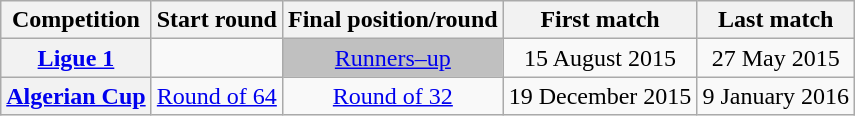<table class="wikitable plainrowheaders" style="text-align:center;">
<tr>
<th scope=col>Competition</th>
<th scope=col>Start round</th>
<th scope=col>Final position/round</th>
<th scope=col>First match</th>
<th scope=col>Last match</th>
</tr>
<tr>
<th scope=row align=left><a href='#'>Ligue 1</a></th>
<td></td>
<td style="background:silver;"><a href='#'>Runners–up</a></td>
<td>15 August 2015</td>
<td>27 May 2015</td>
</tr>
<tr>
<th scope=row align=left><a href='#'>Algerian Cup</a></th>
<td><a href='#'>Round of 64</a></td>
<td><a href='#'>Round of 32</a></td>
<td>19 December 2015</td>
<td>9 January 2016</td>
</tr>
</table>
